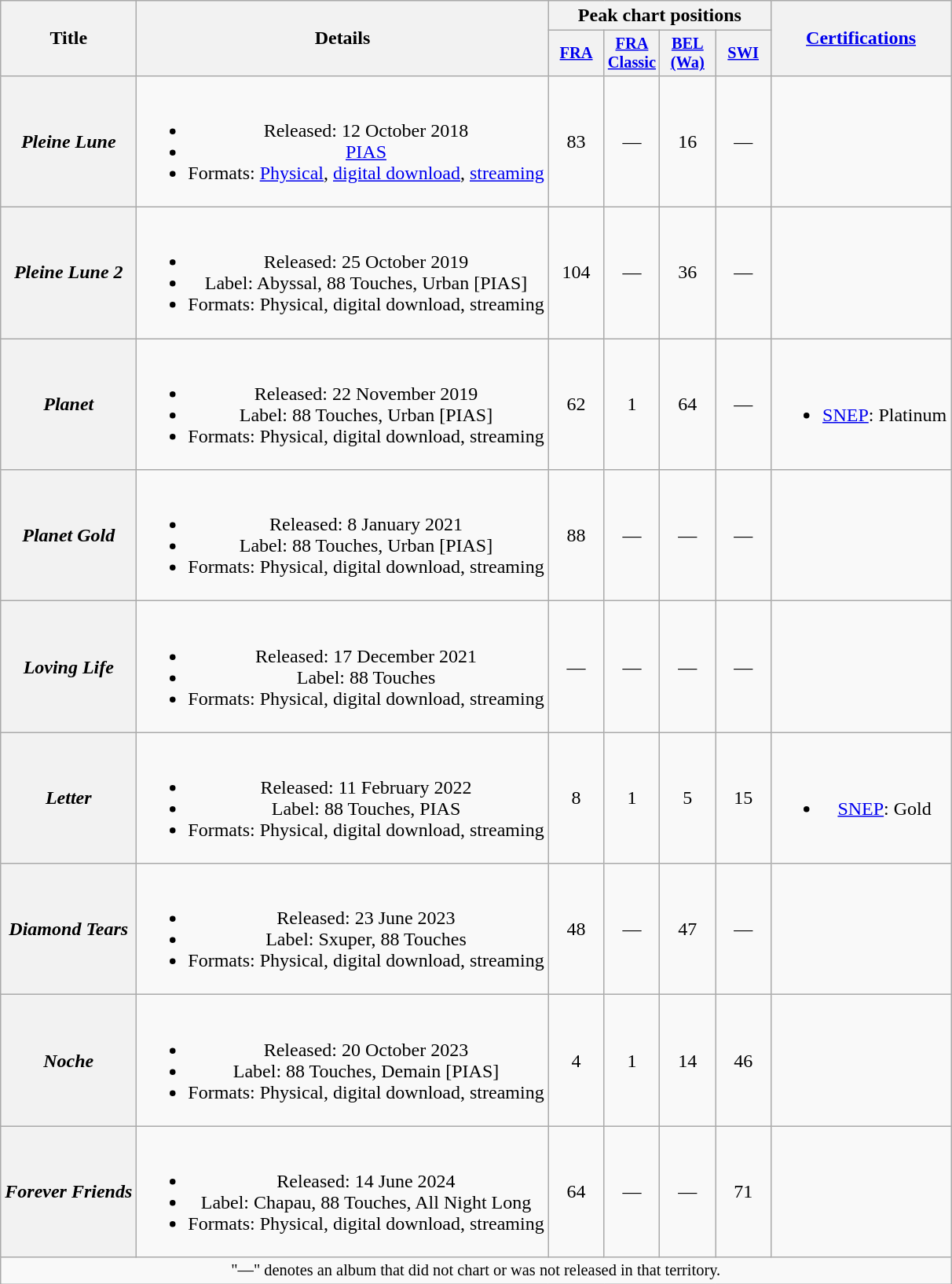<table class="wikitable plainrowheaders" style="text-align:center;">
<tr>
<th scope="col" rowspan="2">Title</th>
<th scope="col" rowspan="2">Details</th>
<th scope="col" colspan="4">Peak chart positions</th>
<th scope="col" rowspan="2"><a href='#'>Certifications</a></th>
</tr>
<tr>
<th scope="col" style="width:3em;font-size:85%;"><a href='#'>FRA</a><br></th>
<th scope="col" style="width:3em;font-size:85%;"><a href='#'>FRA<br>Classic</a><br></th>
<th scope="col" style="width:3em;font-size:85%;"><a href='#'>BEL<br>(Wa)</a><br></th>
<th scope="col" style="width:3em;font-size:85%;"><a href='#'>SWI</a><br></th>
</tr>
<tr>
<th scope="row"><em>Pleine Lune</em><br></th>
<td><br><ul><li>Released: 12 October 2018</li><li><a href='#'>PIAS</a></li><li>Formats: <a href='#'>Physical</a>, <a href='#'>digital download</a>, <a href='#'>streaming</a></li></ul></td>
<td>83</td>
<td>—</td>
<td>16</td>
<td>—</td>
<td></td>
</tr>
<tr>
<th scope="row"><em>Pleine Lune 2</em><br></th>
<td><br><ul><li>Released: 25 October 2019</li><li>Label: Abyssal, 88 Touches, Urban [PIAS]</li><li>Formats: Physical, digital download, streaming</li></ul></td>
<td>104</td>
<td>—</td>
<td>36</td>
<td>—</td>
<td></td>
</tr>
<tr>
<th scope="row"><em>Planet</em></th>
<td><br><ul><li>Released: 22 November 2019</li><li>Label: 88 Touches, Urban [PIAS]</li><li>Formats: Physical, digital download, streaming</li></ul></td>
<td>62</td>
<td>1</td>
<td>64</td>
<td>—</td>
<td><br><ul><li><a href='#'>SNEP</a>: Platinum</li></ul></td>
</tr>
<tr>
<th scope="row"><em>Planet Gold</em></th>
<td><br><ul><li>Released: 8 January 2021</li><li>Label: 88 Touches, Urban [PIAS]</li><li>Formats: Physical, digital download, streaming</li></ul></td>
<td>88</td>
<td>—</td>
<td>—</td>
<td>—</td>
<td></td>
</tr>
<tr>
<th scope="row"><em>Loving Life</em><br></th>
<td><br><ul><li>Released: 17 December 2021</li><li>Label: 88 Touches</li><li>Formats: Physical, digital download, streaming</li></ul></td>
<td>—</td>
<td>—</td>
<td>—</td>
<td>—</td>
<td></td>
</tr>
<tr>
<th scope="row"><em>Letter</em></th>
<td><br><ul><li>Released: 11 February 2022</li><li>Label: 88 Touches, PIAS</li><li>Formats: Physical, digital download, streaming</li></ul></td>
<td>8</td>
<td>1</td>
<td>5</td>
<td>15</td>
<td><br><ul><li><a href='#'>SNEP</a>: Gold</li></ul></td>
</tr>
<tr>
<th scope="row"><em>Diamond Tears</em><br></th>
<td><br><ul><li>Released: 23 June 2023</li><li>Label: Sxuper, 88 Touches</li><li>Formats: Physical, digital download, streaming</li></ul></td>
<td>48</td>
<td>—</td>
<td>47</td>
<td>—</td>
<td></td>
</tr>
<tr>
<th scope="row"><em>Noche</em></th>
<td><br><ul><li>Released: 20 October 2023</li><li>Label: 88 Touches, Demain [PIAS]</li><li>Formats: Physical, digital download, streaming</li></ul></td>
<td>4</td>
<td>1</td>
<td>14</td>
<td>46</td>
<td></td>
</tr>
<tr>
<th scope="row"><em>Forever Friends</em><br></th>
<td><br><ul><li>Released: 14 June 2024</li><li>Label: Chapau, 88 Touches, All Night Long</li><li>Formats: Physical, digital download, streaming</li></ul></td>
<td>64</td>
<td>—</td>
<td>—</td>
<td>71</td>
<td></td>
</tr>
<tr>
<td colspan="7" style="font-size:85%">"—" denotes an album that did not chart or was not released in that territory.</td>
</tr>
</table>
